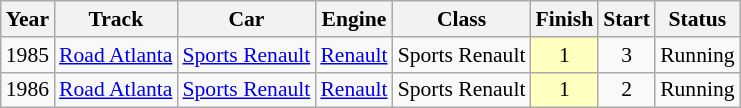<table class="wikitable" style="text-align:center; font-size:90%">
<tr>
<th>Year</th>
<th>Track</th>
<th>Car</th>
<th>Engine</th>
<th>Class</th>
<th>Finish</th>
<th>Start</th>
<th>Status</th>
</tr>
<tr>
<td>1985</td>
<td><a href='#'>Road Atlanta</a></td>
<td><a href='#'>Sports Renault</a></td>
<td><a href='#'>Renault</a></td>
<td>Sports Renault</td>
<td style="background:#FFFFBF;">1</td>
<td>3</td>
<td>Running</td>
</tr>
<tr>
<td>1986</td>
<td><a href='#'>Road Atlanta</a></td>
<td><a href='#'>Sports Renault</a></td>
<td><a href='#'>Renault</a></td>
<td>Sports Renault</td>
<td style="background:#FFFFBF;">1</td>
<td>2</td>
<td>Running</td>
</tr>
</table>
